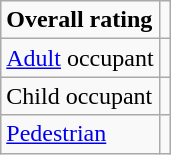<table class="wikitable">
<tr>
<td><strong>Overall rating</strong></td>
<td></td>
</tr>
<tr>
<td><a href='#'>Adult</a> occupant</td>
<td></td>
</tr>
<tr>
<td>Child occupant</td>
<td></td>
</tr>
<tr>
<td><a href='#'>Pedestrian</a></td>
<td></td>
</tr>
</table>
